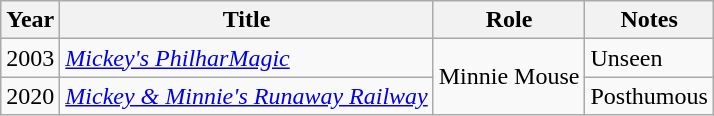<table class="wikitable sortable">
<tr>
<th>Year</th>
<th>Title</th>
<th>Role</th>
<th>Notes</th>
</tr>
<tr>
<td>2003</td>
<td><em><a href='#'>Mickey's PhilharMagic</a></em></td>
<td rowspan="2">Minnie Mouse</td>
<td>Unseen</td>
</tr>
<tr>
<td>2020</td>
<td><em><a href='#'>Mickey & Minnie's Runaway Railway</a></em></td>
<td>Posthumous</td>
</tr>
</table>
